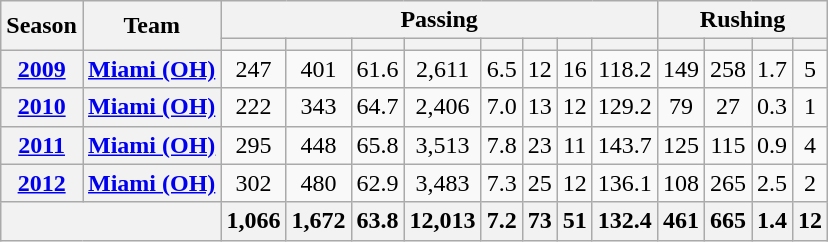<table class="wikitable" style="text-align:center;">
<tr>
<th rowspan="2">Season</th>
<th rowspan="2">Team</th>
<th colspan="8">Passing</th>
<th colspan="4">Rushing</th>
</tr>
<tr>
<th></th>
<th></th>
<th></th>
<th></th>
<th></th>
<th></th>
<th></th>
<th></th>
<th></th>
<th></th>
<th></th>
<th></th>
</tr>
<tr>
<th><a href='#'>2009</a></th>
<th><a href='#'>Miami (OH)</a></th>
<td>247</td>
<td>401</td>
<td>61.6</td>
<td>2,611</td>
<td>6.5</td>
<td>12</td>
<td>16</td>
<td>118.2</td>
<td>149</td>
<td>258</td>
<td>1.7</td>
<td>5</td>
</tr>
<tr>
<th><a href='#'>2010</a></th>
<th><a href='#'>Miami (OH)</a></th>
<td>222</td>
<td>343</td>
<td>64.7</td>
<td>2,406</td>
<td>7.0</td>
<td>13</td>
<td>12</td>
<td>129.2</td>
<td>79</td>
<td>27</td>
<td>0.3</td>
<td>1</td>
</tr>
<tr>
<th><a href='#'>2011</a></th>
<th><a href='#'>Miami (OH)</a></th>
<td>295</td>
<td>448</td>
<td>65.8</td>
<td>3,513</td>
<td>7.8</td>
<td>23</td>
<td>11</td>
<td>143.7</td>
<td>125</td>
<td>115</td>
<td>0.9</td>
<td>4</td>
</tr>
<tr>
<th><a href='#'>2012</a></th>
<th><a href='#'>Miami (OH)</a></th>
<td>302</td>
<td>480</td>
<td>62.9</td>
<td>3,483</td>
<td>7.3</td>
<td>25</td>
<td>12</td>
<td>136.1</td>
<td>108</td>
<td>265</td>
<td>2.5</td>
<td>2</td>
</tr>
<tr>
<th colspan="2"></th>
<th>1,066</th>
<th>1,672</th>
<th>63.8</th>
<th>12,013</th>
<th>7.2</th>
<th>73</th>
<th>51</th>
<th>132.4</th>
<th>461</th>
<th>665</th>
<th>1.4</th>
<th>12</th>
</tr>
</table>
